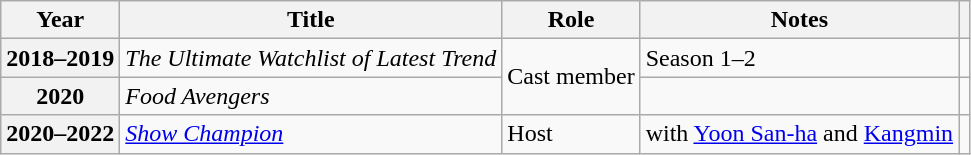<table class="wikitable sortable plainrowheaders">
<tr>
<th scope="col">Year</th>
<th scope="col">Title</th>
<th scope="col">Role</th>
<th scope="col">Notes</th>
<th scope="col" class="unsortable"></th>
</tr>
<tr>
<th scope="row">2018–2019</th>
<td><em>The Ultimate Watchlist of Latest Trend </em></td>
<td rowspan=2>Cast member</td>
<td>Season 1–2</td>
<td></td>
</tr>
<tr>
<th scope="row">2020</th>
<td><em>Food Avengers</em></td>
<td></td>
<td></td>
</tr>
<tr>
<th scope="row">2020–2022</th>
<td><em><a href='#'>Show Champion</a></em></td>
<td>Host</td>
<td>with <a href='#'>Yoon San-ha</a> and <a href='#'>Kangmin</a></td>
<td></td>
</tr>
</table>
